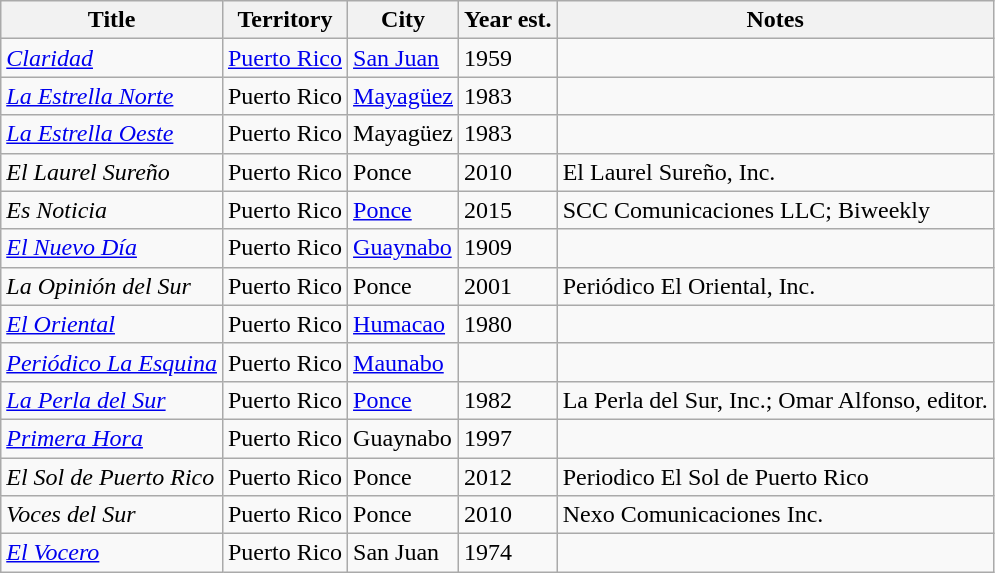<table class="wikitable sortable">
<tr>
<th>Title</th>
<th>Territory</th>
<th>City</th>
<th>Year est.</th>
<th>Notes</th>
</tr>
<tr>
<td><em><a href='#'>Claridad</a></em></td>
<td><a href='#'>Puerto Rico</a></td>
<td><a href='#'>San Juan</a></td>
<td>1959</td>
<td></td>
</tr>
<tr>
<td><em><a href='#'>La Estrella Norte</a></em></td>
<td>Puerto Rico</td>
<td><a href='#'>Mayagüez</a></td>
<td>1983</td>
<td></td>
</tr>
<tr>
<td><em><a href='#'>La Estrella Oeste</a></em></td>
<td>Puerto Rico</td>
<td>Mayagüez</td>
<td>1983</td>
<td></td>
</tr>
<tr>
<td><em>El Laurel Sureño</em></td>
<td>Puerto Rico</td>
<td>Ponce</td>
<td>2010</td>
<td>El Laurel Sureño, Inc.</td>
</tr>
<tr>
<td><em>Es Noticia</em></td>
<td>Puerto Rico</td>
<td><a href='#'>Ponce</a></td>
<td>2015</td>
<td>SCC Comunicaciones LLC; Biweekly</td>
</tr>
<tr>
<td><em><a href='#'>El Nuevo Día</a></em></td>
<td>Puerto Rico</td>
<td><a href='#'>Guaynabo</a></td>
<td>1909</td>
<td></td>
</tr>
<tr>
<td><em>La Opinión del Sur</em></td>
<td>Puerto Rico</td>
<td>Ponce</td>
<td>2001</td>
<td>Periódico El Oriental, Inc.</td>
</tr>
<tr>
<td><em><a href='#'>El Oriental</a></em></td>
<td>Puerto Rico</td>
<td><a href='#'>Humacao</a></td>
<td>1980</td>
<td></td>
</tr>
<tr>
<td><em><a href='#'>Periódico La Esquina</a></em></td>
<td>Puerto Rico</td>
<td><a href='#'>Maunabo</a></td>
<td></td>
<td></td>
</tr>
<tr>
<td><em><a href='#'>La Perla del Sur</a></em></td>
<td>Puerto Rico</td>
<td><a href='#'>Ponce</a></td>
<td>1982</td>
<td>La Perla del Sur, Inc.; Omar Alfonso, editor.</td>
</tr>
<tr>
<td><em><a href='#'>Primera Hora</a></em></td>
<td>Puerto Rico</td>
<td>Guaynabo</td>
<td>1997</td>
<td></td>
</tr>
<tr>
<td><em>El Sol de Puerto Rico</em></td>
<td>Puerto Rico</td>
<td>Ponce</td>
<td>2012</td>
<td>Periodico El Sol de Puerto Rico</td>
</tr>
<tr>
<td><em>Voces del Sur</em></td>
<td>Puerto Rico</td>
<td>Ponce</td>
<td>2010</td>
<td>Nexo Comunicaciones Inc.</td>
</tr>
<tr>
<td><em><a href='#'>El Vocero</a></em></td>
<td>Puerto Rico</td>
<td>San Juan</td>
<td>1974</td>
<td></td>
</tr>
</table>
